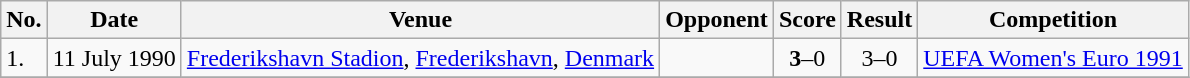<table class="wikitable">
<tr>
<th>No.</th>
<th>Date</th>
<th>Venue</th>
<th>Opponent</th>
<th>Score</th>
<th>Result</th>
<th>Competition</th>
</tr>
<tr>
<td>1.</td>
<td>11 July 1990</td>
<td><a href='#'>Frederikshavn Stadion</a>, <a href='#'>Frederikshavn</a>, <a href='#'>Denmark</a></td>
<td></td>
<td align=center><strong>3</strong>–0</td>
<td align=center>3–0</td>
<td><a href='#'>UEFA Women's Euro 1991</a></td>
</tr>
<tr>
</tr>
</table>
